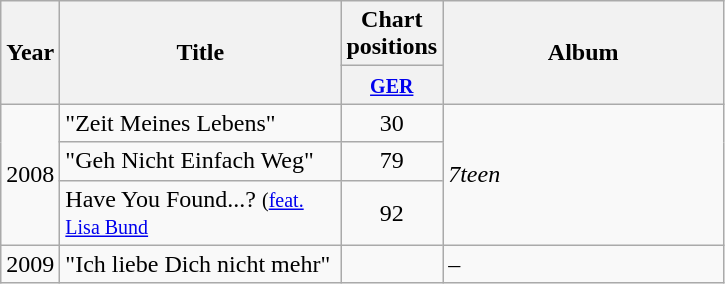<table class="wikitable">
<tr>
<th width="20" rowspan="2"><strong>Year</strong></th>
<th width="180" rowspan="2"><strong>Title</strong></th>
<th colspan="1"><strong>Chart positions</strong></th>
<th width="180" rowspan="2"><strong>Album</strong></th>
</tr>
<tr>
<th width="40"><small><a href='#'>GER</a></small></th>
</tr>
<tr>
<td align="left" rowspan="3">2008</td>
<td>"Zeit Meines Lebens"</td>
<td align="center">30</td>
<td align="left" rowspan="3"><em>7teen</em></td>
</tr>
<tr>
<td>"Geh Nicht Einfach Weg"</td>
<td align="center">79</td>
</tr>
<tr>
<td>Have You Found...? <small>(<a href='#'>feat.</a> <a href='#'>Lisa Bund</a></small></td>
<td align="center">92</td>
</tr>
<tr>
<td align="left" rowspan="1">2009</td>
<td>"Ich liebe Dich nicht mehr"</td>
<td align="center"></td>
<td>–</td>
</tr>
</table>
